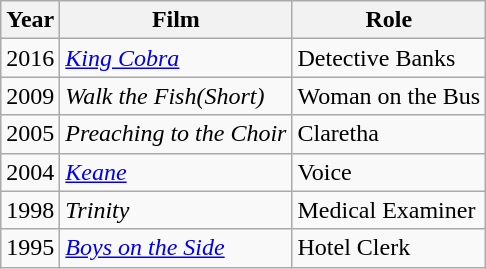<table class="wikitable">
<tr>
<th>Year</th>
<th>Film</th>
<th>Role</th>
</tr>
<tr>
<td>2016</td>
<td><a href='#'><em>King Cobra</em></a></td>
<td>Detective Banks</td>
</tr>
<tr>
<td>2009</td>
<td><em>Walk the Fish(Short)</em></td>
<td>Woman on the Bus</td>
</tr>
<tr>
<td>2005</td>
<td><em>Preaching to the Choir</em></td>
<td>Claretha</td>
</tr>
<tr>
<td>2004</td>
<td><a href='#'><em>Keane</em></a></td>
<td>Voice</td>
</tr>
<tr>
<td>1998</td>
<td><em>Trinity</em></td>
<td>Medical Examiner</td>
</tr>
<tr>
<td>1995</td>
<td><em><a href='#'>Boys on the Side</a></em></td>
<td>Hotel Clerk</td>
</tr>
</table>
